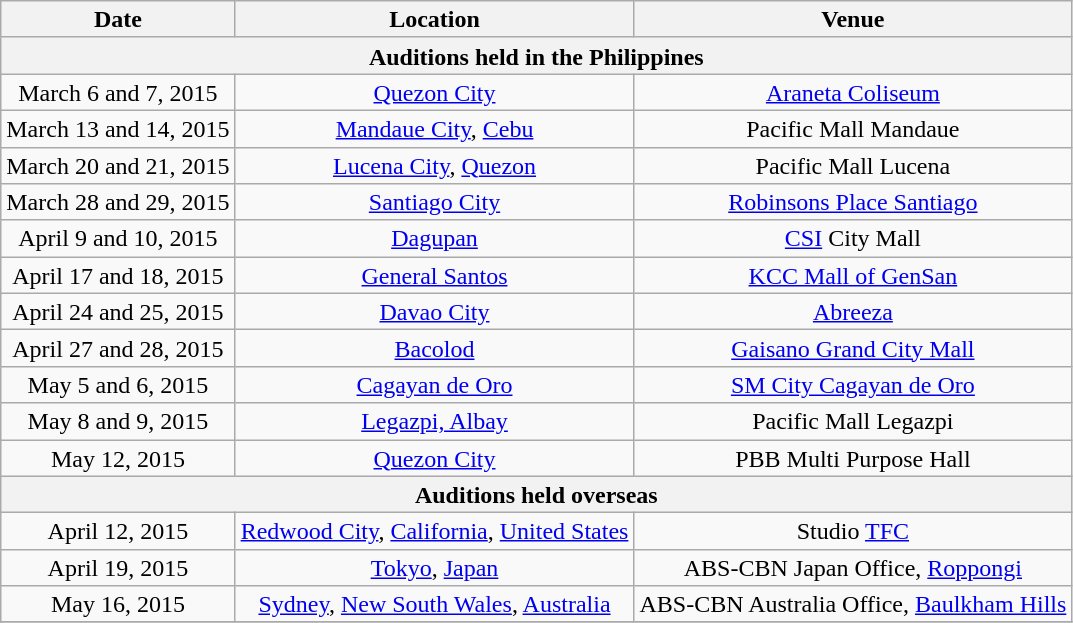<table class="wikitable" style="text-align:center; line-height:17px; width:auto;">
<tr>
<th>Date</th>
<th>Location</th>
<th>Venue</th>
</tr>
<tr>
<th colspan="3">Auditions held in the Philippines</th>
</tr>
<tr>
<td>March 6 and 7, 2015</td>
<td><a href='#'>Quezon City</a></td>
<td><a href='#'>Araneta Coliseum</a></td>
</tr>
<tr>
<td>March 13 and 14, 2015</td>
<td><a href='#'>Mandaue City</a>, <a href='#'>Cebu</a></td>
<td>Pacific Mall Mandaue</td>
</tr>
<tr>
<td>March 20 and 21, 2015</td>
<td><a href='#'>Lucena City</a>, <a href='#'>Quezon</a></td>
<td>Pacific Mall Lucena</td>
</tr>
<tr>
<td>March 28 and 29, 2015</td>
<td><a href='#'>Santiago City</a></td>
<td><a href='#'>Robinsons Place Santiago</a></td>
</tr>
<tr>
<td>April 9 and 10, 2015</td>
<td><a href='#'>Dagupan</a></td>
<td><a href='#'>CSI</a> City Mall</td>
</tr>
<tr>
<td>April 17 and 18, 2015</td>
<td><a href='#'>General Santos</a></td>
<td><a href='#'>KCC Mall of GenSan</a></td>
</tr>
<tr>
<td>April 24 and 25, 2015</td>
<td><a href='#'>Davao City</a></td>
<td><a href='#'>Abreeza</a></td>
</tr>
<tr>
<td>April 27 and 28, 2015</td>
<td><a href='#'>Bacolod</a></td>
<td><a href='#'>Gaisano Grand City Mall</a></td>
</tr>
<tr>
<td>May 5 and 6, 2015</td>
<td><a href='#'>Cagayan de Oro</a></td>
<td><a href='#'>SM City Cagayan de Oro</a></td>
</tr>
<tr>
<td>May 8 and 9, 2015</td>
<td><a href='#'>Legazpi, Albay</a></td>
<td>Pacific Mall Legazpi</td>
</tr>
<tr>
<td>May 12, 2015</td>
<td><a href='#'>Quezon City</a></td>
<td>PBB Multi Purpose Hall</td>
</tr>
<tr>
<th colspan="3">Auditions held overseas</th>
</tr>
<tr>
<td>April 12, 2015</td>
<td><a href='#'>Redwood City</a>, <a href='#'>California</a>, <a href='#'>United States</a></td>
<td>Studio <a href='#'>TFC</a></td>
</tr>
<tr>
<td>April 19, 2015</td>
<td><a href='#'>Tokyo</a>, <a href='#'>Japan</a></td>
<td>ABS-CBN Japan Office, <a href='#'>Roppongi</a></td>
</tr>
<tr>
<td>May 16, 2015</td>
<td><a href='#'>Sydney</a>, <a href='#'>New South Wales</a>, <a href='#'>Australia</a></td>
<td>ABS-CBN Australia Office, <a href='#'>Baulkham Hills</a></td>
</tr>
<tr>
</tr>
</table>
